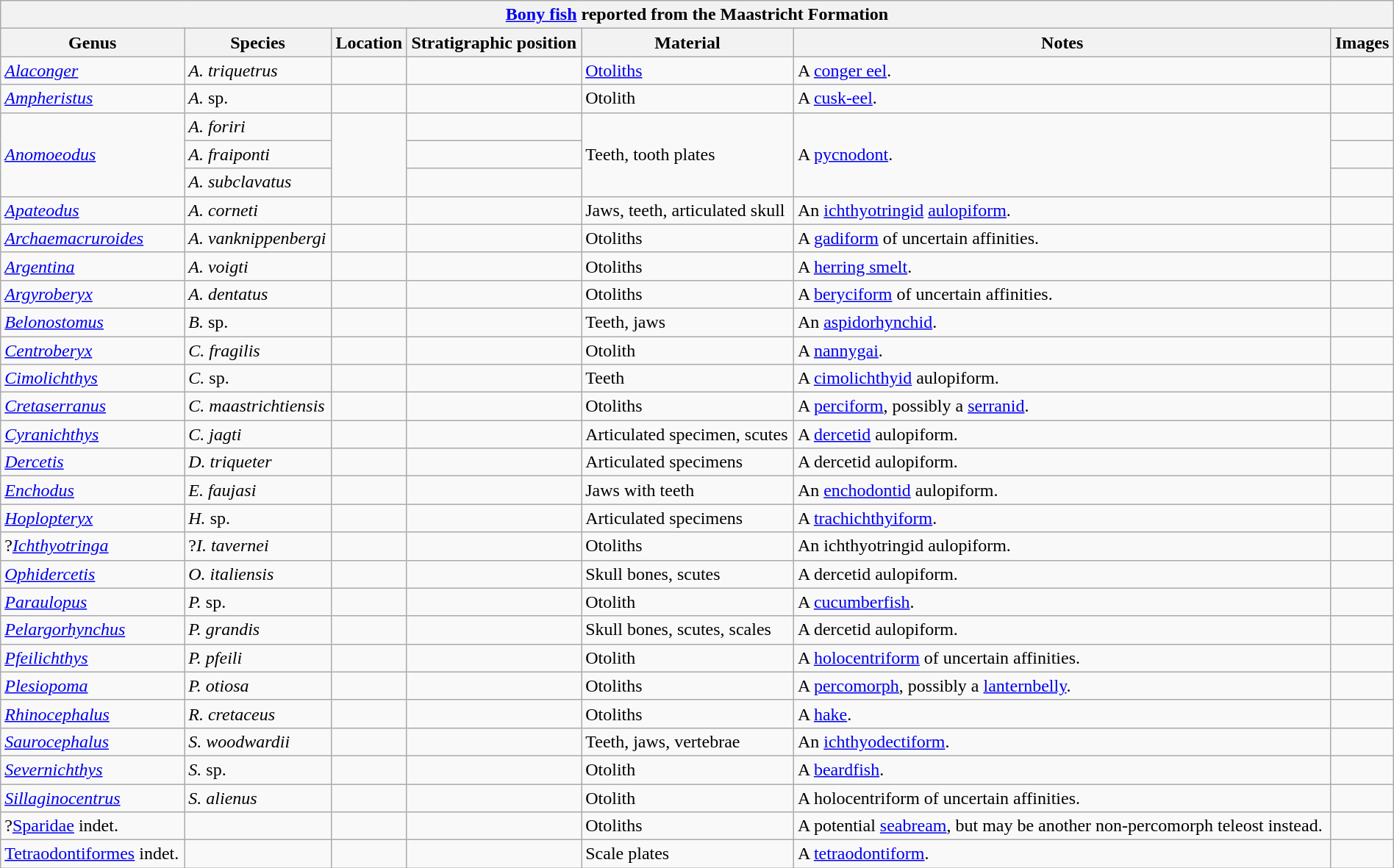<table class="wikitable" align="center" width="100%">
<tr>
<th colspan="7" align="center"><strong><a href='#'>Bony fish</a> reported from the Maastricht Formation</strong></th>
</tr>
<tr>
<th>Genus</th>
<th>Species</th>
<th>Location</th>
<th>Stratigraphic position</th>
<th>Material</th>
<th>Notes</th>
<th>Images</th>
</tr>
<tr>
<td><em><a href='#'>Alaconger</a></em></td>
<td><em>A. triquetrus</em></td>
<td></td>
<td></td>
<td><a href='#'>Otoliths</a></td>
<td>A <a href='#'>conger eel</a>.</td>
<td></td>
</tr>
<tr>
<td><em><a href='#'>Ampheristus</a></em></td>
<td><em>A.</em> sp.</td>
<td></td>
<td></td>
<td>Otolith</td>
<td>A <a href='#'>cusk-eel</a>.</td>
<td></td>
</tr>
<tr>
<td rowspan="3"><em><a href='#'>Anomoeodus</a></em></td>
<td><em>A. foriri</em></td>
<td rowspan="3"></td>
<td></td>
<td rowspan="3">Teeth, tooth plates</td>
<td rowspan="3">A <a href='#'>pycnodont</a>.</td>
<td></td>
</tr>
<tr>
<td><em>A. fraiponti</em></td>
<td></td>
<td></td>
</tr>
<tr>
<td><em>A. subclavatus</em></td>
<td></td>
<td></td>
</tr>
<tr>
<td><em><a href='#'>Apateodus</a></em></td>
<td><em>A. corneti</em></td>
<td></td>
<td></td>
<td>Jaws, teeth, articulated skull</td>
<td>An <a href='#'>ichthyotringid</a> <a href='#'>aulopiform</a>.</td>
<td></td>
</tr>
<tr>
<td><em><a href='#'>Archaemacruroides</a></em></td>
<td><em>A. vanknippenbergi</em></td>
<td></td>
<td></td>
<td>Otoliths</td>
<td>A <a href='#'>gadiform</a> of uncertain affinities.</td>
<td></td>
</tr>
<tr>
<td><em><a href='#'>Argentina</a></em></td>
<td><em>A. voigti</em></td>
<td></td>
<td></td>
<td>Otoliths</td>
<td>A <a href='#'>herring smelt</a>.</td>
<td></td>
</tr>
<tr>
<td><em><a href='#'>Argyroberyx</a></em></td>
<td><em>A. dentatus</em></td>
<td></td>
<td></td>
<td>Otoliths</td>
<td>A <a href='#'>beryciform</a> of uncertain affinities.</td>
<td></td>
</tr>
<tr>
<td><em><a href='#'>Belonostomus</a></em></td>
<td><em>B.</em> sp.</td>
<td></td>
<td></td>
<td>Teeth, jaws</td>
<td>An <a href='#'>aspidorhynchid</a>.</td>
<td></td>
</tr>
<tr>
<td><em><a href='#'>Centroberyx</a></em></td>
<td><em>C. fragilis</em></td>
<td></td>
<td></td>
<td>Otolith</td>
<td>A <a href='#'>nannygai</a>.</td>
<td></td>
</tr>
<tr>
<td><em><a href='#'>Cimolichthys</a></em></td>
<td><em>C.</em> sp.</td>
<td></td>
<td></td>
<td>Teeth</td>
<td>A <a href='#'>cimolichthyid</a> aulopiform.</td>
<td></td>
</tr>
<tr>
<td><em><a href='#'>Cretaserranus</a></em></td>
<td><em>C. maastrichtiensis</em></td>
<td></td>
<td></td>
<td>Otoliths</td>
<td>A <a href='#'>perciform</a>, possibly a <a href='#'>serranid</a>.</td>
<td></td>
</tr>
<tr>
<td><em><a href='#'>Cyranichthys</a></em></td>
<td><em>C. jagti</em></td>
<td></td>
<td></td>
<td>Articulated specimen, scutes</td>
<td>A <a href='#'>dercetid</a> aulopiform.</td>
<td></td>
</tr>
<tr>
<td><em><a href='#'>Dercetis</a></em></td>
<td><em>D. triqueter</em></td>
<td></td>
<td></td>
<td>Articulated specimens</td>
<td>A dercetid aulopiform.</td>
<td></td>
</tr>
<tr>
<td><em><a href='#'>Enchodus</a></em></td>
<td><em>E. faujasi</em></td>
<td></td>
<td></td>
<td>Jaws with teeth</td>
<td>An <a href='#'>enchodontid</a> aulopiform.</td>
<td></td>
</tr>
<tr>
<td><em><a href='#'>Hoplopteryx</a></em></td>
<td><em>H.</em> sp.</td>
<td></td>
<td></td>
<td>Articulated specimens</td>
<td>A <a href='#'>trachichthyiform</a>.</td>
<td></td>
</tr>
<tr>
<td>?<em><a href='#'>Ichthyotringa</a></em></td>
<td>?<em>I. tavernei</em></td>
<td></td>
<td></td>
<td>Otoliths</td>
<td>An ichthyotringid aulopiform.</td>
<td></td>
</tr>
<tr>
<td><em><a href='#'>Ophidercetis</a></em></td>
<td><em>O. italiensis</em></td>
<td></td>
<td></td>
<td>Skull bones, scutes</td>
<td>A dercetid aulopiform.</td>
<td></td>
</tr>
<tr>
<td><em><a href='#'>Paraulopus</a></em></td>
<td><em>P.</em> sp.</td>
<td></td>
<td></td>
<td>Otolith</td>
<td>A <a href='#'>cucumberfish</a>.</td>
<td></td>
</tr>
<tr>
<td><em><a href='#'>Pelargorhynchus</a></em></td>
<td><em>P. grandis</em></td>
<td></td>
<td></td>
<td>Skull bones, scutes, scales</td>
<td>A dercetid aulopiform.</td>
<td></td>
</tr>
<tr>
<td><em><a href='#'>Pfeilichthys</a></em></td>
<td><em>P. pfeili</em></td>
<td></td>
<td></td>
<td>Otolith</td>
<td>A <a href='#'>holocentriform</a> of uncertain affinities.</td>
<td></td>
</tr>
<tr>
<td><em><a href='#'>Plesiopoma</a></em></td>
<td><em>P. otiosa</em></td>
<td></td>
<td></td>
<td>Otoliths</td>
<td>A <a href='#'>percomorph</a>, possibly a <a href='#'>lanternbelly</a>.</td>
<td></td>
</tr>
<tr>
<td><em><a href='#'>Rhinocephalus</a></em></td>
<td><em>R. cretaceus</em></td>
<td></td>
<td></td>
<td>Otoliths</td>
<td>A <a href='#'>hake</a>.</td>
<td></td>
</tr>
<tr>
<td><em><a href='#'>Saurocephalus</a></em></td>
<td><em>S. woodwardii</em></td>
<td></td>
<td></td>
<td>Teeth, jaws, vertebrae</td>
<td>An <a href='#'>ichthyodectiform</a>.</td>
<td></td>
</tr>
<tr>
<td><em><a href='#'>Severnichthys</a></em></td>
<td><em>S.</em> sp.</td>
<td></td>
<td></td>
<td>Otolith</td>
<td>A <a href='#'>beardfish</a>.</td>
<td></td>
</tr>
<tr>
<td><em><a href='#'>Sillaginocentrus</a></em></td>
<td><em>S. alienus</em></td>
<td></td>
<td></td>
<td>Otolith</td>
<td>A holocentriform of uncertain affinities.</td>
<td></td>
</tr>
<tr>
<td>?<a href='#'>Sparidae</a> indet.</td>
<td></td>
<td></td>
<td></td>
<td>Otoliths</td>
<td>A potential <a href='#'>seabream</a>, but may be another non-percomorph teleost instead.</td>
<td></td>
</tr>
<tr>
<td><a href='#'>Tetraodontiformes</a> indet.</td>
<td></td>
<td></td>
<td></td>
<td>Scale plates</td>
<td>A <a href='#'>tetraodontiform</a>.</td>
<td></td>
</tr>
</table>
